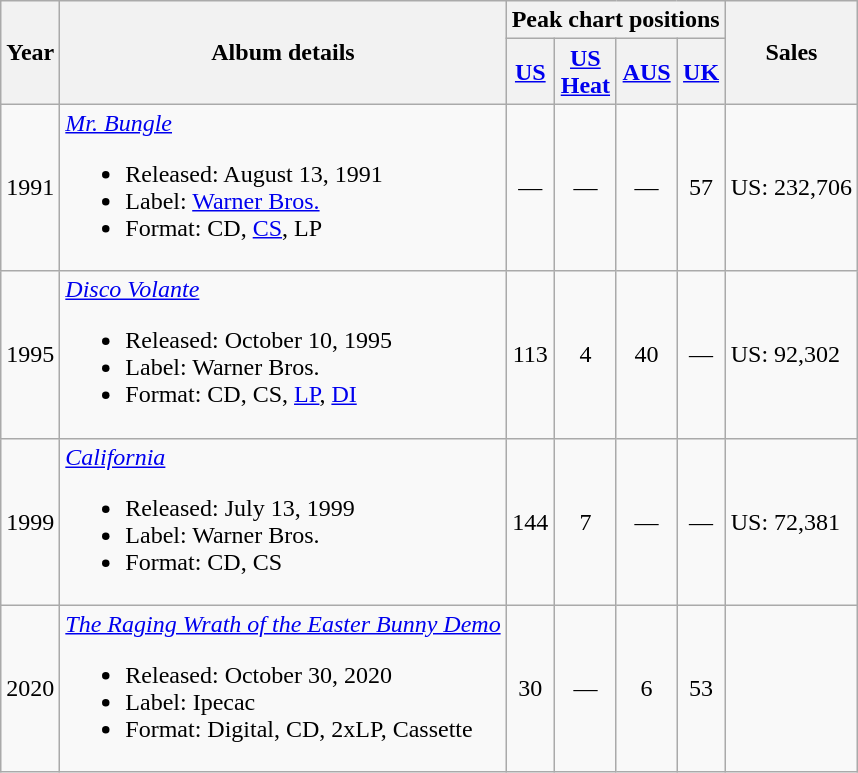<table class="wikitable">
<tr>
<th rowspan="2">Year</th>
<th rowspan="2">Album details</th>
<th colspan="4">Peak chart positions</th>
<th rowspan="2">Sales</th>
</tr>
<tr>
<th><a href='#'>US</a><br></th>
<th><a href='#'>US<br>Heat</a><br></th>
<th><a href='#'>AUS</a><br></th>
<th><a href='#'>UK</a><br></th>
</tr>
<tr>
<td>1991</td>
<td><em><a href='#'>Mr. Bungle</a></em><br><ul><li>Released: August 13, 1991</li><li>Label: <a href='#'>Warner Bros.</a></li><li>Format: CD, <a href='#'>CS</a>, LP</li></ul></td>
<td style="text-align:center;">—</td>
<td style="text-align:center;">—</td>
<td style="text-align:center;">—</td>
<td style="text-align:center;">57</td>
<td>US: 232,706</td>
</tr>
<tr>
<td>1995</td>
<td><em><a href='#'>Disco Volante</a></em><br><ul><li>Released: October 10, 1995</li><li>Label: Warner Bros.</li><li>Format: CD, CS, <a href='#'>LP</a>, <a href='#'>DI</a></li></ul></td>
<td style="text-align:center;">113</td>
<td style="text-align:center;">4</td>
<td style="text-align:center;">40</td>
<td style="text-align:center;">—</td>
<td>US: 92,302</td>
</tr>
<tr>
<td>1999</td>
<td><em><a href='#'>California</a></em><br><ul><li>Released: July 13, 1999</li><li>Label: Warner Bros.</li><li>Format: CD, CS</li></ul></td>
<td style="text-align:center;">144</td>
<td style="text-align:center;">7</td>
<td style="text-align:center;">—</td>
<td style="text-align:center;">—</td>
<td>US: 72,381</td>
</tr>
<tr>
<td>2020</td>
<td><em><a href='#'>The Raging Wrath of the Easter Bunny Demo</a></em><br><ul><li>Released: October 30, 2020</li><li>Label: Ipecac</li><li>Format: Digital, CD, 2xLP, Cassette</li></ul></td>
<td style="text-align:center;">30</td>
<td style="text-align:center;">—</td>
<td style="text-align:center;">6</td>
<td style="text-align:center;">53</td>
<td></td>
</tr>
</table>
